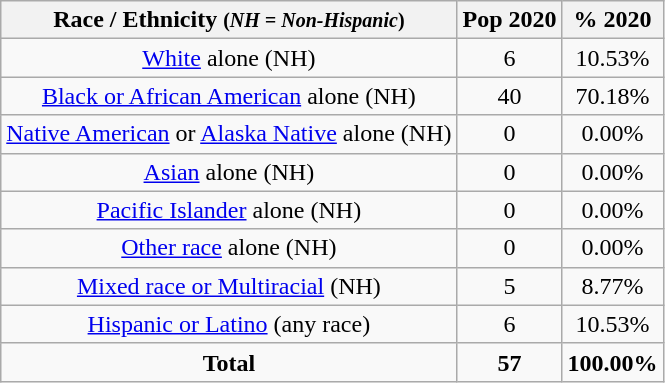<table class="wikitable" style="text-align:center;">
<tr>
<th>Race / Ethnicity <small>(<em>NH = Non-Hispanic</em>)</small></th>
<th>Pop 2020</th>
<th>% 2020</th>
</tr>
<tr>
<td><a href='#'>White</a> alone (NH)</td>
<td>6</td>
<td>10.53%</td>
</tr>
<tr>
<td><a href='#'>Black or African American</a> alone (NH)</td>
<td>40</td>
<td>70.18%</td>
</tr>
<tr>
<td><a href='#'>Native American</a> or <a href='#'>Alaska Native</a> alone (NH)</td>
<td>0</td>
<td>0.00%</td>
</tr>
<tr>
<td><a href='#'>Asian</a> alone (NH)</td>
<td>0</td>
<td>0.00%</td>
</tr>
<tr>
<td><a href='#'>Pacific Islander</a> alone (NH)</td>
<td>0</td>
<td>0.00%</td>
</tr>
<tr>
<td><a href='#'>Other race</a> alone (NH)</td>
<td>0</td>
<td>0.00%</td>
</tr>
<tr>
<td><a href='#'>Mixed race or Multiracial</a> (NH)</td>
<td>5</td>
<td>8.77%</td>
</tr>
<tr>
<td><a href='#'>Hispanic or Latino</a> (any race)</td>
<td>6</td>
<td>10.53%</td>
</tr>
<tr>
<td><strong>Total</strong></td>
<td><strong>57</strong></td>
<td><strong>100.00%</strong></td>
</tr>
</table>
